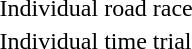<table>
<tr>
<td>Individual road race</td>
<td></td>
<td></td>
<td></td>
</tr>
<tr>
<td>Individual time trial</td>
<td></td>
<td></td>
<td></td>
</tr>
</table>
